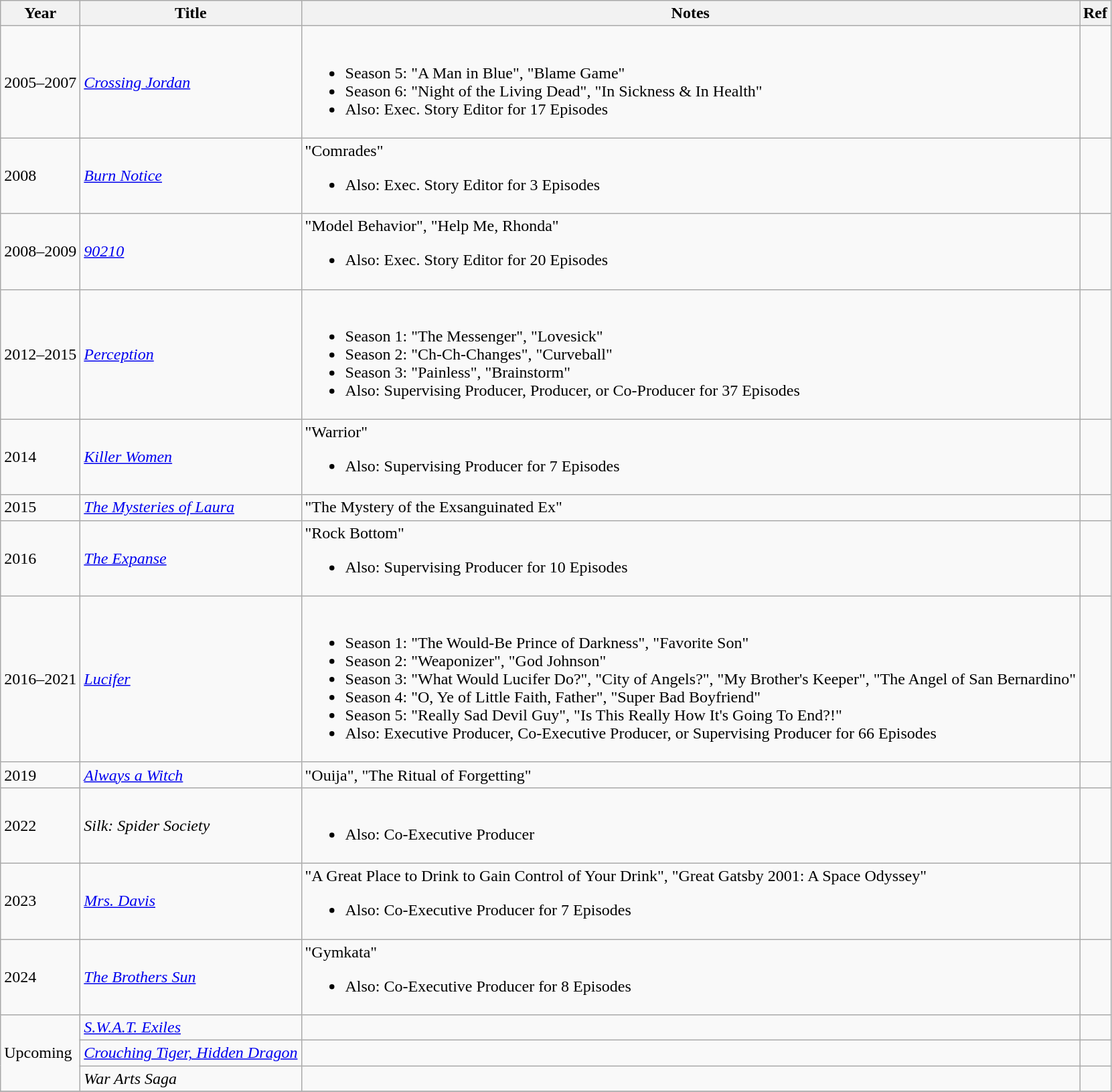<table class="wikitable sortable">
<tr>
<th>Year</th>
<th>Title</th>
<th class="unsortable">Notes</th>
<th>Ref</th>
</tr>
<tr>
<td>2005–2007</td>
<td><em><a href='#'>Crossing Jordan</a></em></td>
<td><br><ul><li>Season 5: "A Man in Blue", "Blame Game"</li><li>Season 6: "Night of the Living Dead", "In Sickness & In Health"</li><li>Also: Exec. Story Editor for 17 Episodes</li></ul></td>
<td></td>
</tr>
<tr>
<td>2008</td>
<td><em><a href='#'>Burn Notice</a></em></td>
<td>"Comrades"<br><ul><li>Also: Exec. Story Editor for 3 Episodes</li></ul></td>
<td></td>
</tr>
<tr>
<td>2008–2009</td>
<td><em><a href='#'>90210</a></em></td>
<td>"Model Behavior", "Help Me, Rhonda"<br><ul><li>Also: Exec. Story Editor for 20 Episodes</li></ul></td>
<td></td>
</tr>
<tr>
<td>2012–2015</td>
<td><em><a href='#'>Perception</a></em></td>
<td><br><ul><li>Season 1: "The Messenger", "Lovesick"</li><li>Season 2: "Ch-Ch-Changes", "Curveball"</li><li>Season 3: "Painless", "Brainstorm"</li><li>Also: Supervising Producer, Producer, or Co-Producer for 37 Episodes</li></ul></td>
<td></td>
</tr>
<tr>
<td>2014</td>
<td><em><a href='#'>Killer Women</a></em></td>
<td>"Warrior"<br><ul><li>Also: Supervising Producer for 7 Episodes</li></ul></td>
<td></td>
</tr>
<tr>
<td>2015</td>
<td><em><a href='#'>The Mysteries of Laura</a></em></td>
<td>"The Mystery of the Exsanguinated Ex"</td>
<td></td>
</tr>
<tr>
<td>2016</td>
<td><em><a href='#'>The Expanse</a></em></td>
<td>"Rock Bottom"<br><ul><li>Also: Supervising Producer for 10 Episodes</li></ul></td>
<td></td>
</tr>
<tr>
<td>2016–2021</td>
<td><em><a href='#'>Lucifer</a></em></td>
<td><br><ul><li>Season 1: "The Would-Be Prince of Darkness", "Favorite Son"</li><li>Season 2: "Weaponizer", "God Johnson"</li><li>Season 3: "What Would Lucifer Do?", "City of Angels?", "My Brother's Keeper", "The Angel of San Bernardino"</li><li>Season 4: "O, Ye of Little Faith, Father", "Super Bad Boyfriend"</li><li>Season 5: "Really Sad Devil Guy", "Is This Really How It's Going To End?!"</li><li>Also: Executive Producer, Co-Executive Producer, or Supervising Producer for 66 Episodes</li></ul></td>
<td></td>
</tr>
<tr>
<td>2019</td>
<td><em><a href='#'>Always a Witch</a></em></td>
<td>"Ouija", "The Ritual of Forgetting"</td>
<td></td>
</tr>
<tr>
<td>2022</td>
<td><em>Silk: Spider Society</em></td>
<td><br><ul><li>Also: Co-Executive Producer</li></ul></td>
<td></td>
</tr>
<tr>
<td>2023</td>
<td><em><a href='#'>Mrs. Davis</a></em></td>
<td>"A Great Place to Drink to Gain Control of Your Drink", "Great Gatsby 2001: A Space Odyssey"<br><ul><li>Also: Co-Executive Producer for 7 Episodes</li></ul></td>
<td></td>
</tr>
<tr>
<td>2024</td>
<td><em><a href='#'>The Brothers Sun</a></em></td>
<td>"Gymkata"<br><ul><li>Also: Co-Executive Producer for 8 Episodes</li></ul></td>
<td></td>
</tr>
<tr>
<td rowspan=3>Upcoming</td>
<td><em><a href='#'>S.W.A.T. Exiles</a></em></td>
<td></td>
<td></td>
</tr>
<tr>
<td><em><a href='#'>Crouching Tiger, Hidden Dragon</a></em></td>
<td></td>
<td></td>
</tr>
<tr>
<td><em>War Arts Saga</em></td>
<td></td>
<td></td>
</tr>
<tr>
</tr>
</table>
